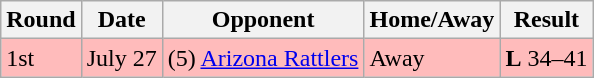<table class="wikitable">
<tr>
<th>Round</th>
<th>Date</th>
<th>Opponent</th>
<th>Home/Away</th>
<th>Result</th>
</tr>
<tr bgcolor="ffbbbb">
<td>1st</td>
<td>July 27</td>
<td>(5) <a href='#'>Arizona Rattlers</a></td>
<td>Away</td>
<td><strong>L</strong> 34–41</td>
</tr>
</table>
